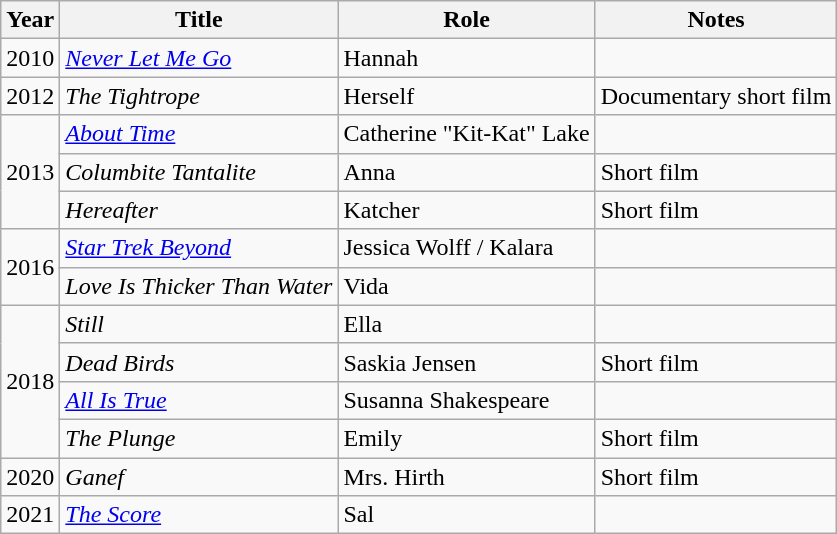<table class="wikitable sortable">
<tr>
<th>Year</th>
<th>Title</th>
<th>Role</th>
<th class="unsortable">Notes</th>
</tr>
<tr>
<td>2010</td>
<td><em><a href='#'>Never Let Me Go</a></em></td>
<td>Hannah</td>
<td></td>
</tr>
<tr>
<td>2012</td>
<td><em>The Tightrope</em></td>
<td>Herself</td>
<td>Documentary short film</td>
</tr>
<tr>
<td rowspan="3">2013</td>
<td><em><a href='#'>About Time</a></em></td>
<td>Catherine "Kit-Kat" Lake</td>
<td></td>
</tr>
<tr>
<td><em>Columbite Tantalite</em></td>
<td>Anna</td>
<td>Short film</td>
</tr>
<tr>
<td><em>Hereafter</em></td>
<td>Katcher</td>
<td>Short film</td>
</tr>
<tr>
<td rowspan="2">2016</td>
<td><em><a href='#'>Star Trek Beyond</a></em></td>
<td>Jessica Wolff / Kalara</td>
<td></td>
</tr>
<tr>
<td><em>Love Is Thicker Than Water</em></td>
<td>Vida</td>
<td></td>
</tr>
<tr>
<td rowspan="4">2018</td>
<td><em>Still</em></td>
<td>Ella</td>
<td></td>
</tr>
<tr>
<td><em>Dead Birds</em></td>
<td>Saskia Jensen</td>
<td>Short film</td>
</tr>
<tr>
<td><em><a href='#'>All Is True</a></em></td>
<td>Susanna Shakespeare</td>
<td></td>
</tr>
<tr>
<td><em>The Plunge</em></td>
<td>Emily</td>
<td>Short film</td>
</tr>
<tr>
<td>2020</td>
<td><em>Ganef</em></td>
<td>Mrs. Hirth</td>
<td>Short film</td>
</tr>
<tr>
<td>2021</td>
<td><em><a href='#'>The Score</a></em></td>
<td>Sal</td>
<td></td>
</tr>
</table>
